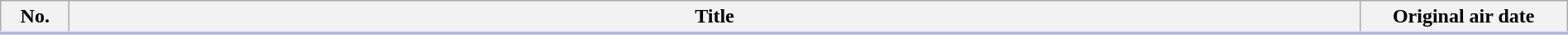<table class="wikitable" style="width:100%; margin:auto; background:#FFF;">
<tr style="border-bottom: 3px solid #CCF;">
<th style="width:3em;">No.</th>
<th>Title</th>
<th style="width:10em;">Original air date</th>
</tr>
<tr>
</tr>
</table>
